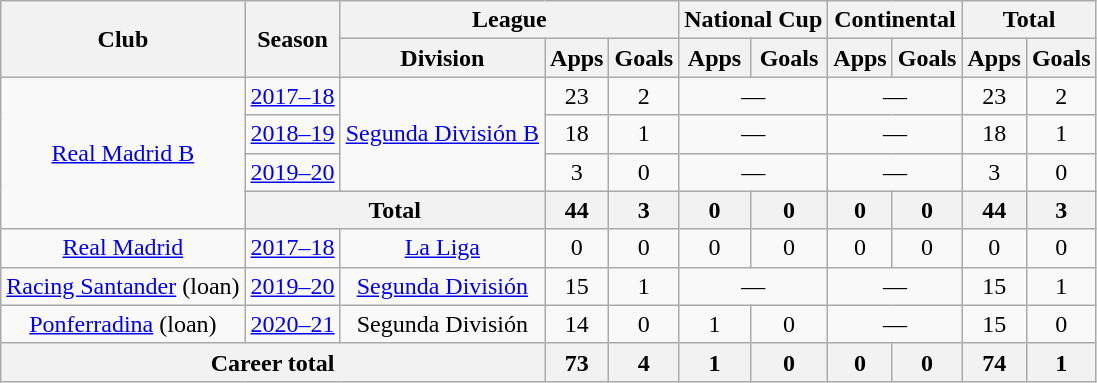<table class="wikitable" style="text-align:center">
<tr>
<th rowspan="2">Club</th>
<th rowspan="2">Season</th>
<th colspan="3">League</th>
<th colspan="2">National Cup</th>
<th colspan="2">Continental</th>
<th colspan="2">Total</th>
</tr>
<tr>
<th>Division</th>
<th>Apps</th>
<th>Goals</th>
<th>Apps</th>
<th>Goals</th>
<th>Apps</th>
<th>Goals</th>
<th>Apps</th>
<th>Goals</th>
</tr>
<tr>
<td rowspan="4"><a href='#'>Real Madrid B</a></td>
<td><a href='#'>2017–18</a></td>
<td rowspan="3"><a href='#'>Segunda División B</a></td>
<td>23</td>
<td>2</td>
<td colspan="2">—</td>
<td colspan="2">—</td>
<td>23</td>
<td>2</td>
</tr>
<tr>
<td><a href='#'>2018–19</a></td>
<td>18</td>
<td>1</td>
<td colspan="2">—</td>
<td colspan="2">—</td>
<td>18</td>
<td>1</td>
</tr>
<tr>
<td><a href='#'>2019–20</a></td>
<td>3</td>
<td>0</td>
<td colspan="2">—</td>
<td colspan="2">—</td>
<td>3</td>
<td>0</td>
</tr>
<tr>
<th colspan="2">Total</th>
<th>44</th>
<th>3</th>
<th>0</th>
<th>0</th>
<th>0</th>
<th>0</th>
<th>44</th>
<th>3</th>
</tr>
<tr>
<td><a href='#'>Real Madrid</a></td>
<td><a href='#'>2017–18</a></td>
<td><a href='#'>La Liga</a></td>
<td>0</td>
<td>0</td>
<td>0</td>
<td>0</td>
<td>0</td>
<td>0</td>
<td>0</td>
<td>0</td>
</tr>
<tr>
<td><a href='#'>Racing Santander</a> (loan)</td>
<td><a href='#'>2019–20</a></td>
<td><a href='#'>Segunda División</a></td>
<td>15</td>
<td>1</td>
<td colspan="2">—</td>
<td colspan="2">—</td>
<td>15</td>
<td>1</td>
</tr>
<tr>
<td><a href='#'>Ponferradina</a> (loan)</td>
<td><a href='#'>2020–21</a></td>
<td>Segunda División</td>
<td>14</td>
<td>0</td>
<td>1</td>
<td>0</td>
<td colspan="2">—</td>
<td>15</td>
<td>0</td>
</tr>
<tr>
<th colspan="3">Career total</th>
<th>73</th>
<th>4</th>
<th>1</th>
<th>0</th>
<th>0</th>
<th>0</th>
<th>74</th>
<th>1</th>
</tr>
</table>
